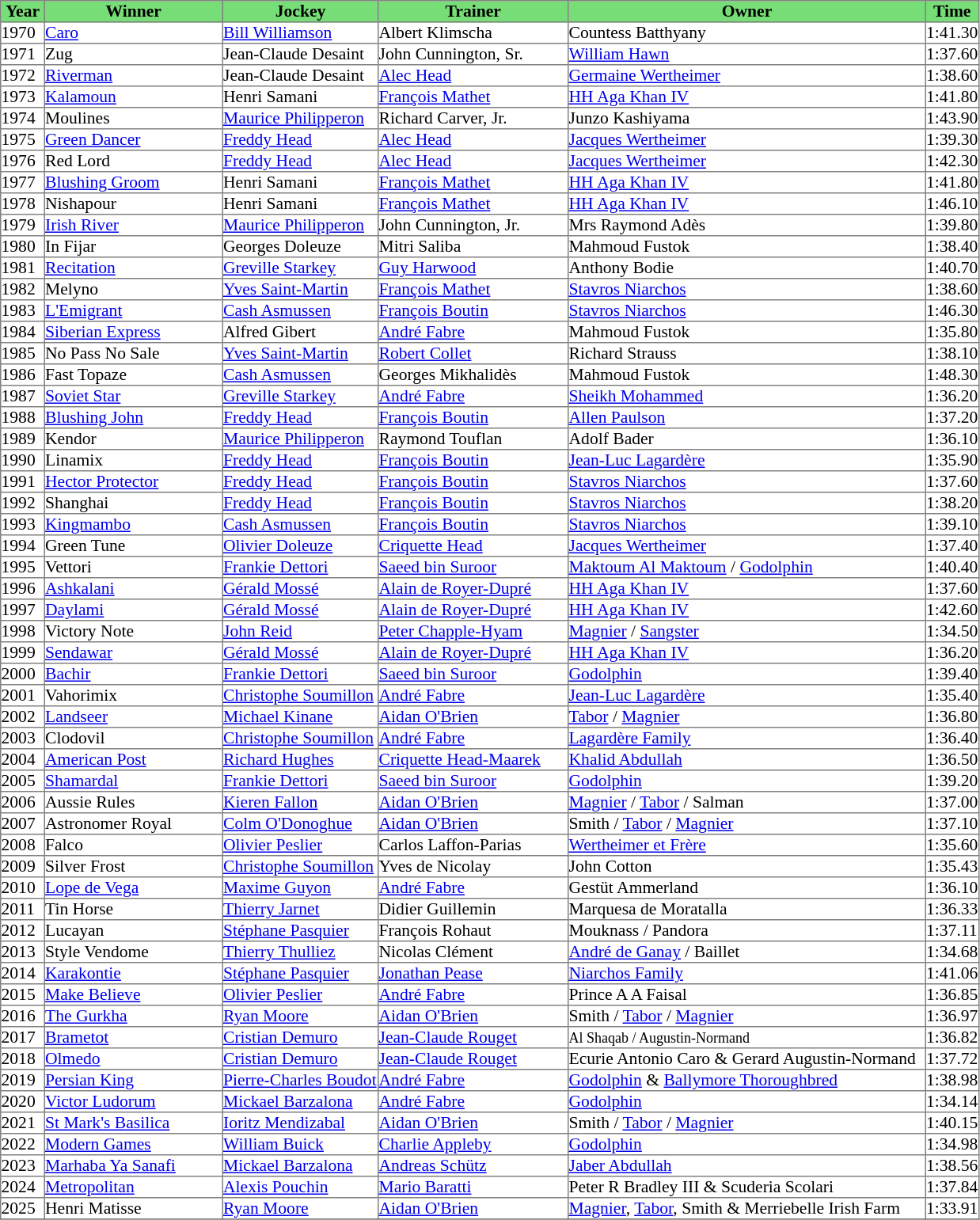<table class = "sortable" | border="1" cellpadding="0" style="border-collapse: collapse; font-size:90%">
<tr bgcolor="#77dd77" align="center">
<th style="width:36px;">Year</th>
<th style="width:149px;">Winner</th>
<th style="width:130px;">Jockey</th>
<th style="width:159px;">Trainer</th>
<th style="width:300px;">Owner</th>
<th>Time</th>
</tr>
<tr>
<td>1970</td>
<td><a href='#'>Caro</a> </td>
<td><a href='#'>Bill Williamson</a></td>
<td>Albert Klimscha</td>
<td>Countess Batthyany</td>
<td>1:41.30</td>
</tr>
<tr>
<td>1971</td>
<td>Zug</td>
<td>Jean-Claude Desaint</td>
<td>John Cunnington, Sr.</td>
<td><a href='#'>William Hawn</a></td>
<td>1:37.60</td>
</tr>
<tr>
<td>1972</td>
<td><a href='#'>Riverman</a></td>
<td>Jean-Claude Desaint</td>
<td><a href='#'>Alec Head</a></td>
<td><a href='#'>Germaine Wertheimer</a></td>
<td>1:38.60</td>
</tr>
<tr>
<td>1973</td>
<td><a href='#'>Kalamoun</a></td>
<td>Henri Samani</td>
<td><a href='#'>François Mathet</a></td>
<td><a href='#'>HH Aga Khan IV</a></td>
<td>1:41.80</td>
</tr>
<tr>
<td>1974</td>
<td>Moulines</td>
<td><a href='#'>Maurice Philipperon</a></td>
<td>Richard Carver, Jr.</td>
<td>Junzo Kashiyama</td>
<td>1:43.90</td>
</tr>
<tr>
<td>1975</td>
<td><a href='#'>Green Dancer</a></td>
<td><a href='#'>Freddy Head</a></td>
<td><a href='#'>Alec Head</a></td>
<td><a href='#'>Jacques Wertheimer</a></td>
<td>1:39.30</td>
</tr>
<tr>
<td>1976</td>
<td>Red Lord</td>
<td><a href='#'>Freddy Head</a></td>
<td><a href='#'>Alec Head</a></td>
<td><a href='#'>Jacques Wertheimer</a></td>
<td>1:42.30</td>
</tr>
<tr>
<td>1977</td>
<td><a href='#'>Blushing Groom</a></td>
<td>Henri Samani</td>
<td><a href='#'>François Mathet</a></td>
<td><a href='#'>HH Aga Khan IV</a></td>
<td>1:41.80</td>
</tr>
<tr>
<td>1978</td>
<td>Nishapour</td>
<td>Henri Samani</td>
<td><a href='#'>François Mathet</a></td>
<td><a href='#'>HH Aga Khan IV</a></td>
<td>1:46.10</td>
</tr>
<tr>
<td>1979</td>
<td><a href='#'>Irish River</a></td>
<td><a href='#'>Maurice Philipperon</a></td>
<td>John Cunnington, Jr.</td>
<td>Mrs Raymond Adès</td>
<td>1:39.80</td>
</tr>
<tr>
<td>1980</td>
<td>In Fijar</td>
<td>Georges Doleuze</td>
<td>Mitri Saliba</td>
<td>Mahmoud Fustok</td>
<td>1:38.40</td>
</tr>
<tr>
<td>1981</td>
<td><a href='#'>Recitation</a></td>
<td><a href='#'>Greville Starkey</a></td>
<td><a href='#'>Guy Harwood</a></td>
<td>Anthony Bodie</td>
<td>1:40.70</td>
</tr>
<tr>
<td>1982</td>
<td>Melyno</td>
<td><a href='#'>Yves Saint-Martin</a></td>
<td><a href='#'>François Mathet</a></td>
<td><a href='#'>Stavros Niarchos</a></td>
<td>1:38.60</td>
</tr>
<tr>
<td>1983</td>
<td><a href='#'>L'Emigrant</a></td>
<td><a href='#'>Cash Asmussen</a></td>
<td><a href='#'>François Boutin</a></td>
<td><a href='#'>Stavros Niarchos</a></td>
<td>1:46.30</td>
</tr>
<tr>
<td>1984</td>
<td><a href='#'>Siberian Express</a></td>
<td>Alfred Gibert</td>
<td><a href='#'>André Fabre</a></td>
<td>Mahmoud Fustok</td>
<td>1:35.80</td>
</tr>
<tr>
<td>1985</td>
<td>No Pass No Sale </td>
<td><a href='#'>Yves Saint-Martin</a></td>
<td><a href='#'>Robert Collet</a></td>
<td>Richard Strauss</td>
<td>1:38.10</td>
</tr>
<tr>
<td>1986</td>
<td>Fast Topaze</td>
<td><a href='#'>Cash Asmussen</a></td>
<td>Georges Mikhalidès</td>
<td>Mahmoud Fustok</td>
<td>1:48.30</td>
</tr>
<tr>
<td>1987</td>
<td><a href='#'>Soviet Star</a></td>
<td><a href='#'>Greville Starkey</a></td>
<td><a href='#'>André Fabre</a></td>
<td><a href='#'>Sheikh Mohammed</a></td>
<td>1:36.20</td>
</tr>
<tr>
<td>1988</td>
<td><a href='#'>Blushing John</a></td>
<td><a href='#'>Freddy Head</a></td>
<td><a href='#'>François Boutin</a></td>
<td><a href='#'>Allen Paulson</a></td>
<td>1:37.20</td>
</tr>
<tr>
<td>1989</td>
<td>Kendor</td>
<td><a href='#'>Maurice Philipperon</a></td>
<td>Raymond Touflan</td>
<td>Adolf Bader</td>
<td>1:36.10</td>
</tr>
<tr>
<td>1990</td>
<td>Linamix</td>
<td><a href='#'>Freddy Head</a></td>
<td><a href='#'>François Boutin</a></td>
<td><a href='#'>Jean-Luc Lagardère</a></td>
<td>1:35.90</td>
</tr>
<tr>
<td>1991</td>
<td><a href='#'>Hector Protector</a></td>
<td><a href='#'>Freddy Head</a></td>
<td><a href='#'>François Boutin</a></td>
<td><a href='#'>Stavros Niarchos</a></td>
<td>1:37.60</td>
</tr>
<tr>
<td>1992</td>
<td>Shanghai</td>
<td><a href='#'>Freddy Head</a></td>
<td><a href='#'>François Boutin</a></td>
<td><a href='#'>Stavros Niarchos</a></td>
<td>1:38.20</td>
</tr>
<tr>
<td>1993</td>
<td><a href='#'>Kingmambo</a></td>
<td><a href='#'>Cash Asmussen</a></td>
<td><a href='#'>François Boutin</a></td>
<td><a href='#'>Stavros Niarchos</a></td>
<td>1:39.10</td>
</tr>
<tr>
<td>1994</td>
<td>Green Tune</td>
<td><a href='#'>Olivier Doleuze</a></td>
<td><a href='#'>Criquette Head</a></td>
<td><a href='#'>Jacques Wertheimer</a></td>
<td>1:37.40</td>
</tr>
<tr>
<td>1995</td>
<td>Vettori</td>
<td><a href='#'>Frankie Dettori</a></td>
<td><a href='#'>Saeed bin Suroor</a></td>
<td><a href='#'>Maktoum Al Maktoum</a> / <a href='#'>Godolphin</a></td>
<td>1:40.40</td>
</tr>
<tr>
<td>1996</td>
<td><a href='#'>Ashkalani</a></td>
<td><a href='#'>Gérald Mossé</a></td>
<td><a href='#'>Alain de Royer-Dupré</a></td>
<td><a href='#'>HH Aga Khan IV</a></td>
<td>1:37.60</td>
</tr>
<tr>
<td>1997</td>
<td><a href='#'>Daylami</a></td>
<td><a href='#'>Gérald Mossé</a></td>
<td><a href='#'>Alain de Royer-Dupré</a></td>
<td><a href='#'>HH Aga Khan IV</a></td>
<td>1:42.60</td>
</tr>
<tr>
<td>1998</td>
<td>Victory Note</td>
<td><a href='#'>John Reid</a></td>
<td><a href='#'>Peter Chapple-Hyam</a></td>
<td><a href='#'>Magnier</a> / <a href='#'>Sangster</a></td>
<td>1:34.50</td>
</tr>
<tr>
<td>1999</td>
<td><a href='#'>Sendawar</a></td>
<td><a href='#'>Gérald Mossé</a></td>
<td><a href='#'>Alain de Royer-Dupré</a></td>
<td><a href='#'>HH Aga Khan IV</a></td>
<td>1:36.20</td>
</tr>
<tr>
<td>2000</td>
<td><a href='#'>Bachir</a></td>
<td><a href='#'>Frankie Dettori</a></td>
<td><a href='#'>Saeed bin Suroor</a></td>
<td><a href='#'>Godolphin</a></td>
<td>1:39.40</td>
</tr>
<tr>
<td>2001</td>
<td>Vahorimix </td>
<td><a href='#'>Christophe Soumillon</a></td>
<td><a href='#'>André Fabre</a></td>
<td><a href='#'>Jean-Luc Lagardère</a></td>
<td>1:35.40</td>
</tr>
<tr>
<td>2002</td>
<td><a href='#'>Landseer</a></td>
<td><a href='#'>Michael Kinane</a></td>
<td><a href='#'>Aidan O'Brien</a></td>
<td><a href='#'>Tabor</a> / <a href='#'>Magnier</a></td>
<td>1:36.80</td>
</tr>
<tr>
<td>2003</td>
<td>Clodovil</td>
<td><a href='#'>Christophe Soumillon</a></td>
<td><a href='#'>André Fabre</a></td>
<td><a href='#'>Lagardère Family</a></td>
<td>1:36.40</td>
</tr>
<tr>
<td>2004</td>
<td><a href='#'>American Post</a></td>
<td><a href='#'>Richard Hughes</a></td>
<td><a href='#'>Criquette Head-Maarek</a></td>
<td><a href='#'>Khalid Abdullah</a></td>
<td>1:36.50</td>
</tr>
<tr>
<td>2005</td>
<td><a href='#'>Shamardal</a></td>
<td><a href='#'>Frankie Dettori</a></td>
<td><a href='#'>Saeed bin Suroor</a></td>
<td><a href='#'>Godolphin</a></td>
<td>1:39.20</td>
</tr>
<tr>
<td>2006</td>
<td>Aussie Rules</td>
<td><a href='#'>Kieren Fallon</a></td>
<td><a href='#'>Aidan O'Brien</a></td>
<td><a href='#'>Magnier</a> / <a href='#'>Tabor</a> / Salman </td>
<td>1:37.00</td>
</tr>
<tr>
<td>2007</td>
<td>Astronomer Royal</td>
<td><a href='#'>Colm O'Donoghue</a></td>
<td><a href='#'>Aidan O'Brien</a></td>
<td>Smith   / <a href='#'>Tabor</a> / <a href='#'>Magnier</a></td>
<td>1:37.10</td>
</tr>
<tr>
<td>2008</td>
<td>Falco</td>
<td><a href='#'>Olivier Peslier</a></td>
<td>Carlos Laffon-Parias</td>
<td><a href='#'>Wertheimer et Frère</a></td>
<td>1:35.60</td>
</tr>
<tr>
<td>2009</td>
<td>Silver Frost</td>
<td><a href='#'>Christophe Soumillon</a></td>
<td>Yves de Nicolay</td>
<td>John Cotton</td>
<td>1:35.43</td>
</tr>
<tr>
<td>2010</td>
<td><a href='#'>Lope de Vega</a></td>
<td><a href='#'>Maxime Guyon</a></td>
<td><a href='#'>André Fabre</a></td>
<td>Gestüt Ammerland</td>
<td>1:36.10</td>
</tr>
<tr>
<td>2011</td>
<td>Tin Horse</td>
<td><a href='#'>Thierry Jarnet</a></td>
<td>Didier Guillemin</td>
<td>Marquesa de Moratalla</td>
<td>1:36.33</td>
</tr>
<tr>
<td>2012</td>
<td>Lucayan</td>
<td><a href='#'>Stéphane Pasquier</a></td>
<td>François Rohaut</td>
<td>Mouknass / Pandora </td>
<td>1:37.11</td>
</tr>
<tr>
<td>2013</td>
<td>Style Vendome</td>
<td><a href='#'>Thierry Thulliez</a></td>
<td>Nicolas Clément</td>
<td><a href='#'>André de Ganay</a> / Baillet </td>
<td>1:34.68</td>
</tr>
<tr>
<td>2014</td>
<td><a href='#'>Karakontie</a></td>
<td><a href='#'>Stéphane Pasquier</a></td>
<td><a href='#'>Jonathan Pease</a></td>
<td><a href='#'>Niarchos Family</a></td>
<td>1:41.06</td>
</tr>
<tr>
<td>2015</td>
<td><a href='#'>Make Believe</a></td>
<td><a href='#'>Olivier Peslier</a></td>
<td><a href='#'>André Fabre</a></td>
<td>Prince A A Faisal</td>
<td>1:36.85</td>
</tr>
<tr>
<td>2016</td>
<td><a href='#'>The Gurkha</a></td>
<td><a href='#'>Ryan Moore</a></td>
<td><a href='#'>Aidan O'Brien</a></td>
<td>Smith   / <a href='#'>Tabor</a> / <a href='#'>Magnier</a></td>
<td>1:36.97</td>
</tr>
<tr>
<td>2017</td>
<td><a href='#'>Brametot</a></td>
<td><a href='#'>Cristian Demuro</a></td>
<td><a href='#'>Jean-Claude Rouget</a></td>
<td><small>Al Shaqab / Augustin-Normand</small> </td>
<td>1:36.82</td>
</tr>
<tr>
<td>2018</td>
<td><a href='#'>Olmedo</a></td>
<td><a href='#'>Cristian Demuro</a></td>
<td><a href='#'>Jean-Claude Rouget</a></td>
<td>Ecurie Antonio Caro & Gerard Augustin-Normand</td>
<td>1:37.72</td>
</tr>
<tr>
<td>2019</td>
<td><a href='#'>Persian King</a></td>
<td><a href='#'>Pierre-Charles Boudot</a></td>
<td><a href='#'>André Fabre</a></td>
<td><a href='#'>Godolphin</a> & <a href='#'>Ballymore Thoroughbred</a></td>
<td>1:38.98</td>
</tr>
<tr>
<td>2020</td>
<td><a href='#'>Victor Ludorum</a></td>
<td><a href='#'>Mickael Barzalona</a></td>
<td><a href='#'>André Fabre</a></td>
<td><a href='#'>Godolphin</a></td>
<td>1:34.14</td>
</tr>
<tr>
<td>2021</td>
<td><a href='#'>St Mark's Basilica</a></td>
<td><a href='#'>Ioritz Mendizabal</a></td>
<td><a href='#'>Aidan O'Brien</a></td>
<td>Smith   / <a href='#'>Tabor</a> / <a href='#'>Magnier</a></td>
<td>1:40.15</td>
</tr>
<tr>
<td>2022</td>
<td><a href='#'>Modern Games</a></td>
<td><a href='#'>William Buick</a></td>
<td><a href='#'>Charlie Appleby</a></td>
<td><a href='#'>Godolphin</a></td>
<td>1:34.98</td>
</tr>
<tr>
<td>2023</td>
<td><a href='#'>Marhaba Ya Sanafi</a></td>
<td><a href='#'>Mickael Barzalona</a></td>
<td><a href='#'>Andreas Schütz</a></td>
<td><a href='#'>Jaber Abdullah</a></td>
<td>1:38.56</td>
</tr>
<tr>
<td>2024</td>
<td><a href='#'>Metropolitan</a></td>
<td><a href='#'>Alexis Pouchin</a></td>
<td><a href='#'>Mario Baratti</a></td>
<td>Peter R Bradley III & Scuderia Scolari</td>
<td>1:37.84</td>
</tr>
<tr>
<td>2025</td>
<td>Henri Matisse</td>
<td><a href='#'>Ryan Moore</a></td>
<td><a href='#'>Aidan O'Brien</a></td>
<td><a href='#'>Magnier</a>, <a href='#'>Tabor</a>, Smith & Merriebelle Irish Farm</td>
<td>1:33.91</td>
</tr>
<tr>
</tr>
</table>
